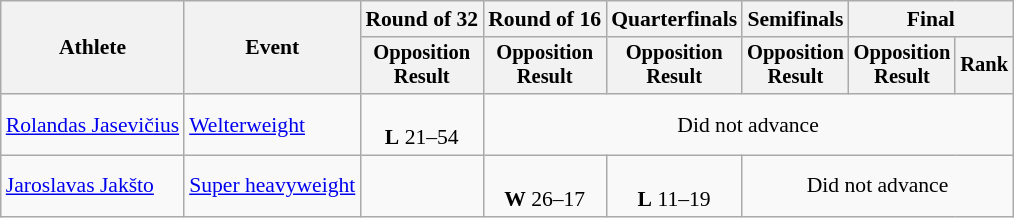<table class="wikitable" style="font-size:90%">
<tr>
<th rowspan="2">Athlete</th>
<th rowspan="2">Event</th>
<th>Round of 32</th>
<th>Round of 16</th>
<th>Quarterfinals</th>
<th>Semifinals</th>
<th colspan=2>Final</th>
</tr>
<tr style="font-size:95%">
<th>Opposition<br>Result</th>
<th>Opposition<br>Result</th>
<th>Opposition<br>Result</th>
<th>Opposition<br>Result</th>
<th>Opposition<br>Result</th>
<th>Rank</th>
</tr>
<tr align=center>
<td align=left><a href='#'>Rolandas Jasevičius</a></td>
<td align=left><a href='#'>Welterweight</a></td>
<td><br><strong>L</strong> 21–54</td>
<td colspan=5>Did not advance</td>
</tr>
<tr align=center>
<td align=left><a href='#'>Jaroslavas Jakšto</a></td>
<td align=left><a href='#'>Super heavyweight</a></td>
<td></td>
<td><br><strong>W</strong> 26–17</td>
<td><br><strong>L</strong> 11–19</td>
<td colspan=3>Did not advance</td>
</tr>
</table>
